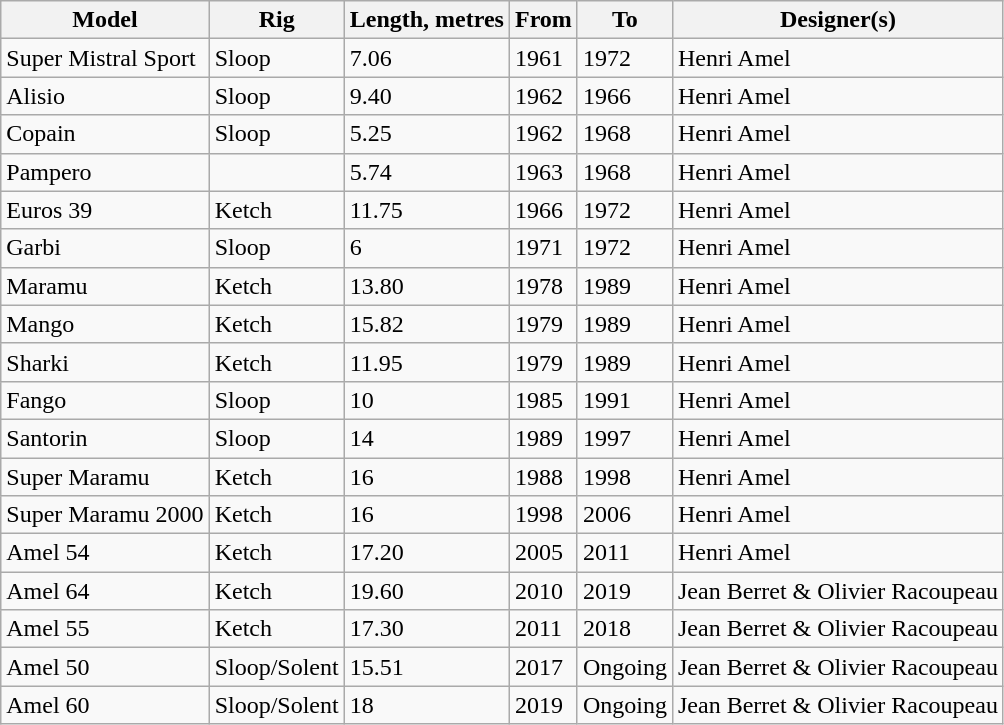<table class="wikitable sortable">
<tr>
<th>Model</th>
<th>Rig</th>
<th>Length, metres</th>
<th>From</th>
<th>To</th>
<th>Designer(s)</th>
</tr>
<tr>
<td>Super Mistral Sport</td>
<td>Sloop</td>
<td>7.06</td>
<td>1961</td>
<td>1972</td>
<td>Henri Amel</td>
</tr>
<tr>
<td>Alisio</td>
<td>Sloop</td>
<td>9.40</td>
<td>1962</td>
<td>1966</td>
<td>Henri Amel</td>
</tr>
<tr>
<td>Copain</td>
<td>Sloop</td>
<td>5.25</td>
<td>1962</td>
<td>1968</td>
<td>Henri Amel</td>
</tr>
<tr>
<td>Pampero</td>
<td></td>
<td>5.74</td>
<td>1963</td>
<td>1968</td>
<td>Henri Amel</td>
</tr>
<tr>
<td>Euros 39</td>
<td>Ketch</td>
<td>11.75</td>
<td>1966</td>
<td>1972</td>
<td>Henri Amel</td>
</tr>
<tr>
<td>Garbi</td>
<td>Sloop</td>
<td>6</td>
<td>1971</td>
<td>1972</td>
<td>Henri Amel</td>
</tr>
<tr>
<td>Maramu</td>
<td>Ketch</td>
<td>13.80</td>
<td>1978</td>
<td>1989</td>
<td>Henri Amel</td>
</tr>
<tr>
<td>Mango</td>
<td>Ketch</td>
<td>15.82</td>
<td>1979</td>
<td>1989</td>
<td>Henri Amel</td>
</tr>
<tr>
<td>Sharki</td>
<td>Ketch</td>
<td>11.95</td>
<td>1979</td>
<td>1989</td>
<td>Henri Amel</td>
</tr>
<tr>
<td>Fango</td>
<td>Sloop</td>
<td>10</td>
<td>1985</td>
<td>1991</td>
<td>Henri Amel</td>
</tr>
<tr>
<td>Santorin</td>
<td>Sloop</td>
<td>14</td>
<td>1989</td>
<td>1997</td>
<td>Henri Amel</td>
</tr>
<tr>
<td>Super Maramu</td>
<td>Ketch</td>
<td>16</td>
<td>1988</td>
<td>1998</td>
<td>Henri Amel</td>
</tr>
<tr>
<td>Super Maramu 2000</td>
<td>Ketch</td>
<td>16</td>
<td>1998</td>
<td>2006</td>
<td>Henri Amel</td>
</tr>
<tr>
<td>Amel 54</td>
<td>Ketch</td>
<td>17.20</td>
<td>2005</td>
<td>2011</td>
<td>Henri Amel</td>
</tr>
<tr>
<td>Amel 64</td>
<td>Ketch</td>
<td>19.60</td>
<td>2010</td>
<td>2019</td>
<td>Jean Berret & Olivier Racoupeau</td>
</tr>
<tr>
<td>Amel 55</td>
<td>Ketch</td>
<td>17.30</td>
<td>2011</td>
<td>2018</td>
<td>Jean Berret & Olivier Racoupeau</td>
</tr>
<tr>
<td>Amel 50</td>
<td>Sloop/Solent</td>
<td>15.51</td>
<td>2017</td>
<td>Ongoing</td>
<td>Jean Berret & Olivier Racoupeau</td>
</tr>
<tr>
<td>Amel 60</td>
<td>Sloop/Solent</td>
<td>18</td>
<td>2019</td>
<td>Ongoing</td>
<td>Jean Berret & Olivier Racoupeau</td>
</tr>
</table>
